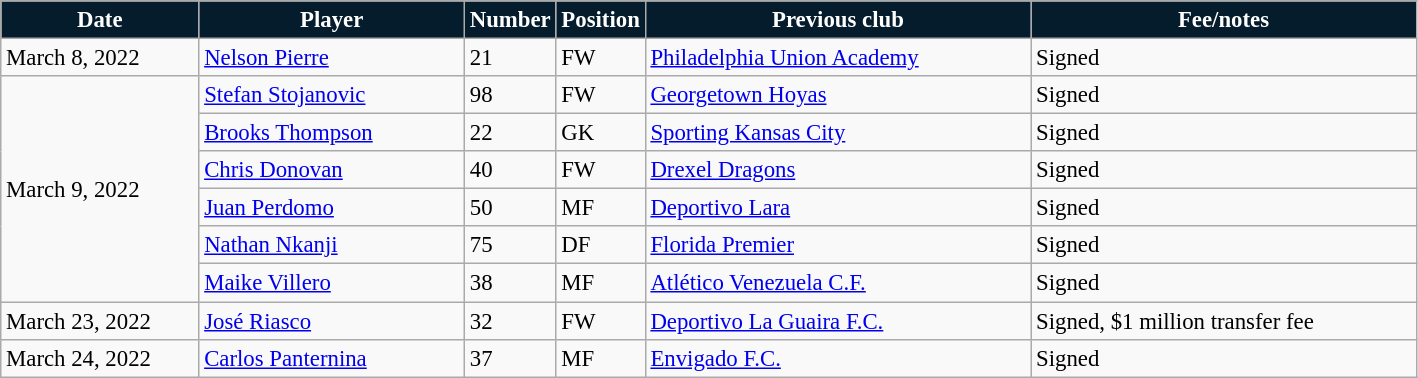<table class="wikitable" style="text-align:left; font-size:95%;">
<tr>
<th style="background:#041C2C; color:#FFFFFF; width:125px;">Date</th>
<th style="background:#041C2C; color:#FFFFFF; width:170px;">Player</th>
<th style="background:#041C2C; color:#FFFFFF; width:50px;">Number</th>
<th style="background:#041C2C; color:#FFFFFF; width:50px;">Position</th>
<th style="background:#041C2C; color:#FFFFFF; width:250px;">Previous club</th>
<th style="background:#041C2C; color:#FFFFFF; width:250px;">Fee/notes</th>
</tr>
<tr>
<td>March 8, 2022</td>
<td> <a href='#'>Nelson Pierre</a></td>
<td>21</td>
<td>FW</td>
<td> <a href='#'>Philadelphia Union Academy</a></td>
<td>Signed</td>
</tr>
<tr>
<td rowspan=6>March 9, 2022</td>
<td> <a href='#'>Stefan Stojanovic</a></td>
<td>98</td>
<td>FW</td>
<td> <a href='#'>Georgetown Hoyas</a></td>
<td>Signed</td>
</tr>
<tr>
<td> <a href='#'>Brooks Thompson</a></td>
<td>22</td>
<td>GK</td>
<td> <a href='#'>Sporting Kansas City</a></td>
<td>Signed</td>
</tr>
<tr>
<td> <a href='#'>Chris Donovan</a></td>
<td>40</td>
<td>FW</td>
<td> <a href='#'>Drexel Dragons</a></td>
<td>Signed</td>
</tr>
<tr>
<td> <a href='#'>Juan Perdomo</a></td>
<td>50</td>
<td>MF</td>
<td> <a href='#'>Deportivo Lara</a></td>
<td>Signed</td>
</tr>
<tr>
<td> <a href='#'>Nathan Nkanji</a></td>
<td>75</td>
<td>DF</td>
<td> <a href='#'>Florida Premier</a></td>
<td>Signed</td>
</tr>
<tr>
<td> <a href='#'>Maike Villero</a></td>
<td>38</td>
<td>MF</td>
<td> <a href='#'>Atlético Venezuela C.F.</a></td>
<td>Signed</td>
</tr>
<tr>
<td>March 23, 2022</td>
<td> <a href='#'>José Riasco</a></td>
<td>32</td>
<td>FW</td>
<td> <a href='#'>Deportivo La Guaira F.C.</a></td>
<td>Signed, $1 million transfer fee</td>
</tr>
<tr>
<td>March 24, 2022</td>
<td> <a href='#'>Carlos Panternina</a></td>
<td>37</td>
<td>MF</td>
<td> <a href='#'>Envigado F.C.</a></td>
<td>Signed</td>
</tr>
</table>
